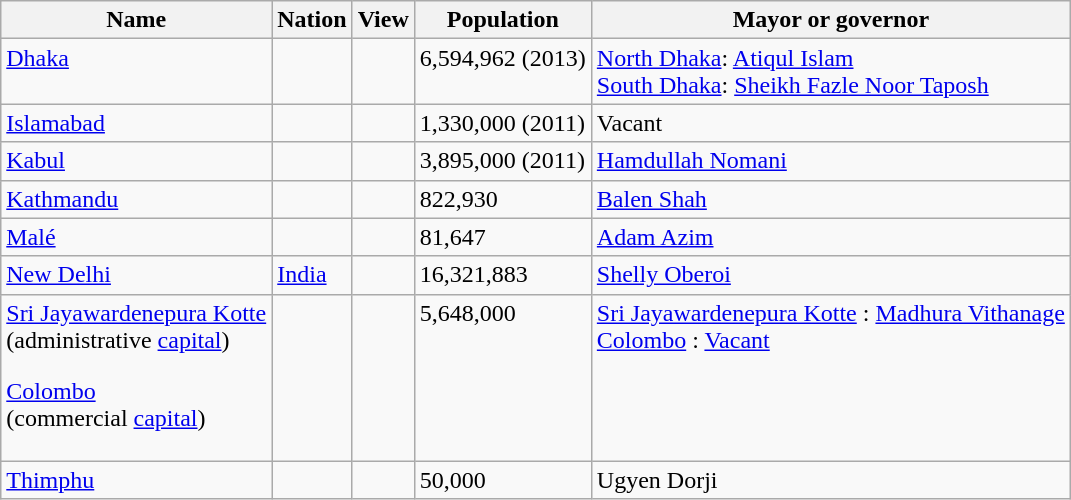<table class="wikitable" border="1">
<tr>
<th>Name</th>
<th>Nation</th>
<th>View</th>
<th>Population</th>
<th>Mayor or governor</th>
</tr>
<tr valign="top">
<td><a href='#'>Dhaka</a></td>
<td></td>
<td></td>
<td>6,594,962 (2013)</td>
<td><a href='#'> North Dhaka</a>: <a href='#'>Atiqul Islam</a><br><a href='#'> South Dhaka</a>: <a href='#'>Sheikh Fazle Noor Taposh</a></td>
</tr>
<tr valign="top">
<td><a href='#'>Islamabad</a></td>
<td></td>
<td></td>
<td>1,330,000 (2011)</td>
<td>Vacant</td>
</tr>
<tr valign="top">
<td><a href='#'>Kabul</a></td>
<td></td>
<td></td>
<td>3,895,000 (2011)</td>
<td><a href='#'>Hamdullah Nomani</a></td>
</tr>
<tr valign="top">
<td><a href='#'>Kathmandu</a></td>
<td></td>
<td></td>
<td>822,930</td>
<td><a href='#'>Balen Shah</a></td>
</tr>
<tr valign="top">
<td><a href='#'>Malé</a></td>
<td></td>
<td></td>
<td>81,647</td>
<td><a href='#'> Adam Azim</a></td>
</tr>
<tr valign="top">
<td><a href='#'>New Delhi</a></td>
<td> <a href='#'>India</a></td>
<td></td>
<td>16,321,883</td>
<td><a href='#'>Shelly Oberoi</a></td>
</tr>
<tr valign="top">
<td><a href='#'>Sri Jayawardenepura Kotte</a><br>(administrative <a href='#'>capital</a>)<p><a href='#'>Colombo</a><br>(commercial <a href='#'>capital</a>)</p></td>
<td></td>
<td></td>
<td>5,648,000</td>
<td><a href='#'>Sri Jayawardenepura Kotte</a> : <a href='#'> 	Madhura Vithanage</a><br><a href='#'>Colombo</a> : <a href='#'> Vacant</a></td>
</tr>
<tr valign="top">
<td><a href='#'>Thimphu</a></td>
<td></td>
<td></td>
<td>50,000</td>
<td>Ugyen Dorji</td>
</tr>
</table>
